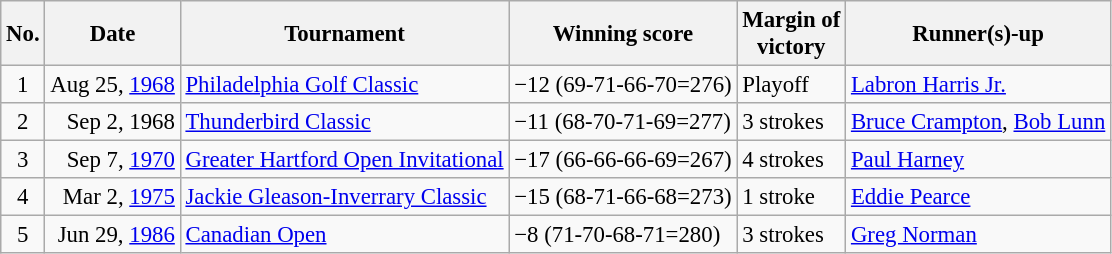<table class="wikitable" style="font-size:95%;">
<tr>
<th>No.</th>
<th>Date</th>
<th>Tournament</th>
<th>Winning score</th>
<th>Margin of<br>victory</th>
<th>Runner(s)-up</th>
</tr>
<tr>
<td align=center>1</td>
<td align=right>Aug 25, <a href='#'>1968</a></td>
<td><a href='#'>Philadelphia Golf Classic</a></td>
<td>−12 (69-71-66-70=276)</td>
<td>Playoff</td>
<td> <a href='#'>Labron Harris Jr.</a></td>
</tr>
<tr>
<td align=center>2</td>
<td align=right>Sep 2, 1968</td>
<td><a href='#'>Thunderbird Classic</a></td>
<td>−11 (68-70-71-69=277)</td>
<td>3 strokes</td>
<td> <a href='#'>Bruce Crampton</a>,  <a href='#'>Bob Lunn</a></td>
</tr>
<tr>
<td align=center>3</td>
<td align=right>Sep 7, <a href='#'>1970</a></td>
<td><a href='#'>Greater Hartford Open Invitational</a></td>
<td>−17 (66-66-66-69=267)</td>
<td>4 strokes</td>
<td> <a href='#'>Paul Harney</a></td>
</tr>
<tr>
<td align=center>4</td>
<td align=right>Mar 2, <a href='#'>1975</a></td>
<td><a href='#'>Jackie Gleason-Inverrary Classic</a></td>
<td>−15 (68-71-66-68=273)</td>
<td>1 stroke</td>
<td> <a href='#'>Eddie Pearce</a></td>
</tr>
<tr>
<td align=center>5</td>
<td align=right>Jun 29, <a href='#'>1986</a></td>
<td><a href='#'>Canadian Open</a></td>
<td>−8 (71-70-68-71=280)</td>
<td>3 strokes</td>
<td> <a href='#'>Greg Norman</a></td>
</tr>
</table>
